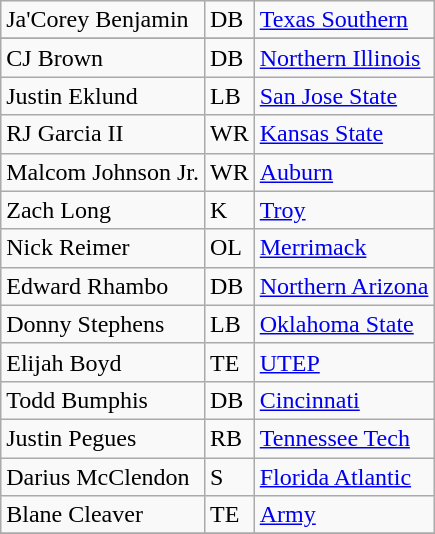<table class="wikitable sortable mw-collapsible mw-collapsed">
<tr>
<td>Ja'Corey Benjamin</td>
<td>DB</td>
<td><a href='#'>Texas Southern</a></td>
</tr>
<tr>
</tr>
<tr>
<td>CJ Brown</td>
<td>DB</td>
<td><a href='#'>Northern Illinois</a></td>
</tr>
<tr>
<td>Justin Eklund</td>
<td>LB</td>
<td><a href='#'>San Jose State</a></td>
</tr>
<tr>
<td>RJ Garcia II</td>
<td>WR</td>
<td><a href='#'>Kansas State</a></td>
</tr>
<tr>
<td>Malcom Johnson Jr.</td>
<td>WR</td>
<td><a href='#'>Auburn</a></td>
</tr>
<tr>
<td>Zach Long</td>
<td>K</td>
<td><a href='#'>Troy</a></td>
</tr>
<tr>
<td>Nick Reimer</td>
<td>OL</td>
<td><a href='#'>Merrimack</a></td>
</tr>
<tr>
<td>Edward Rhambo</td>
<td>DB</td>
<td><a href='#'>Northern Arizona</a></td>
</tr>
<tr>
<td>Donny Stephens</td>
<td>LB</td>
<td><a href='#'>Oklahoma State</a></td>
</tr>
<tr>
<td>Elijah Boyd</td>
<td>TE</td>
<td><a href='#'>UTEP</a></td>
</tr>
<tr>
<td>Todd Bumphis</td>
<td>DB</td>
<td><a href='#'>Cincinnati</a></td>
</tr>
<tr>
<td>Justin Pegues</td>
<td>RB</td>
<td><a href='#'>Tennessee Tech</a></td>
</tr>
<tr>
<td>Darius McClendon</td>
<td>S</td>
<td><a href='#'>Florida Atlantic</a></td>
</tr>
<tr>
<td>Blane Cleaver</td>
<td>TE</td>
<td><a href='#'>Army</a></td>
</tr>
<tr>
</tr>
</table>
